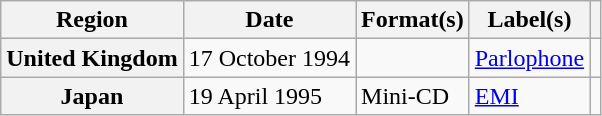<table class="wikitable plainrowheaders">
<tr>
<th scope="col">Region</th>
<th scope="col">Date</th>
<th scope="col">Format(s)</th>
<th scope="col">Label(s)</th>
<th scope="col"></th>
</tr>
<tr>
<th scope="row">United Kingdom</th>
<td>17 October 1994</td>
<td></td>
<td><a href='#'>Parlophone</a></td>
<td align="center"></td>
</tr>
<tr>
<th scope="row">Japan</th>
<td>19 April 1995</td>
<td>Mini-CD</td>
<td><a href='#'>EMI</a></td>
<td align="center"></td>
</tr>
</table>
